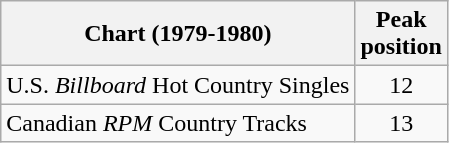<table class="wikitable sortable">
<tr>
<th align="left">Chart (1979-1980)</th>
<th align="center">Peak<br>position</th>
</tr>
<tr>
<td align="left">U.S. <em>Billboard</em> Hot Country Singles</td>
<td align="center">12</td>
</tr>
<tr>
<td align="left">Canadian <em>RPM</em> Country Tracks</td>
<td align="center">13</td>
</tr>
</table>
